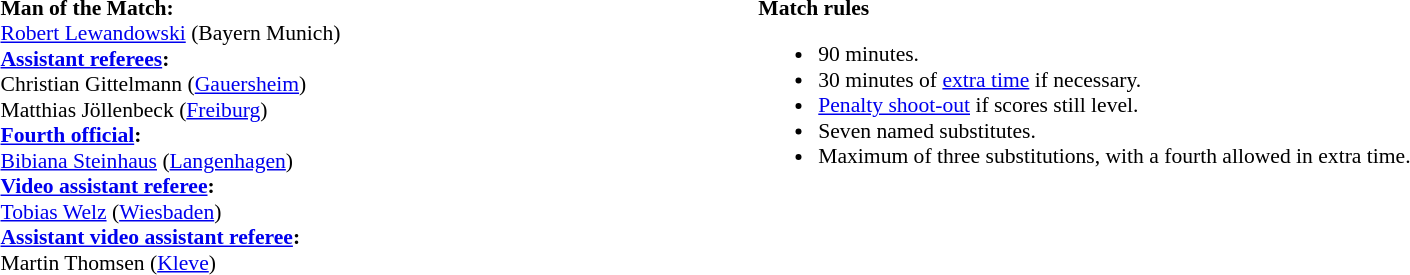<table style="width:100%; font-size:90%;">
<tr>
<td style="width:40%; vertical-align:top;"><br><strong>Man of the Match:</strong>
<br><a href='#'>Robert Lewandowski</a> (Bayern Munich)<br><strong><a href='#'>Assistant referees</a>:</strong>
<br>Christian Gittelmann (<a href='#'>Gauersheim</a>)
<br>Matthias Jöllenbeck (<a href='#'>Freiburg</a>)
<br><strong><a href='#'>Fourth official</a>:</strong>
<br><a href='#'>Bibiana Steinhaus</a> (<a href='#'>Langenhagen</a>)
<br><strong><a href='#'>Video assistant referee</a>:</strong>
<br><a href='#'>Tobias Welz</a> (<a href='#'>Wiesbaden</a>)
<br><strong><a href='#'>Assistant video assistant referee</a>:</strong>
<br>Martin Thomsen (<a href='#'>Kleve</a>)</td>
<td style="width:60%; vertical-align:top;"><br><strong>Match rules</strong><ul><li>90 minutes.</li><li>30 minutes of <a href='#'>extra time</a> if necessary.</li><li><a href='#'>Penalty shoot-out</a> if scores still level.</li><li>Seven named substitutes.</li><li>Maximum of three substitutions, with a fourth allowed in extra time.</li></ul></td>
</tr>
</table>
